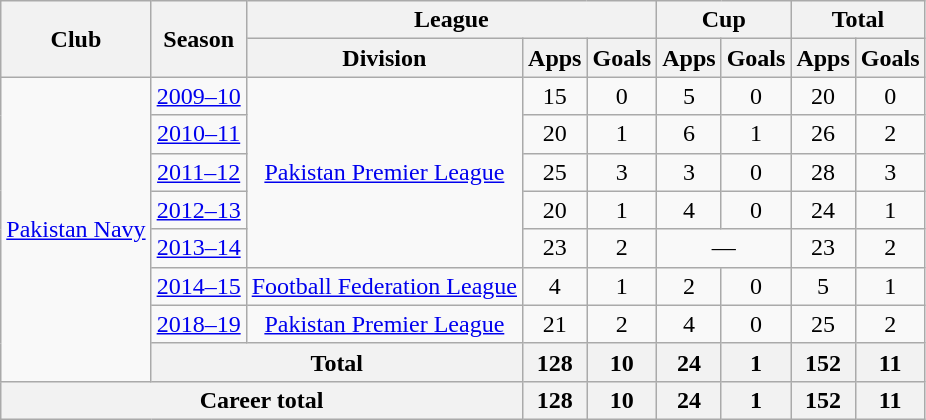<table class="wikitable" style="text-align: center">
<tr>
<th rowspan="2">Club</th>
<th rowspan="2">Season</th>
<th colspan="3">League</th>
<th colspan="2">Cup</th>
<th colspan="2">Total</th>
</tr>
<tr>
<th>Division</th>
<th>Apps</th>
<th>Goals</th>
<th>Apps</th>
<th>Goals</th>
<th>Apps</th>
<th>Goals</th>
</tr>
<tr>
<td rowspan="8"><a href='#'>Pakistan Navy</a></td>
<td><a href='#'>2009–10</a></td>
<td rowspan="5"><a href='#'>Pakistan Premier League</a></td>
<td>15</td>
<td>0</td>
<td>5</td>
<td>0</td>
<td>20</td>
<td>0</td>
</tr>
<tr>
<td><a href='#'>2010–11</a></td>
<td>20</td>
<td>1</td>
<td>6</td>
<td>1</td>
<td>26</td>
<td>2</td>
</tr>
<tr>
<td><a href='#'>2011–12</a></td>
<td>25</td>
<td>3</td>
<td>3</td>
<td>0</td>
<td>28</td>
<td>3</td>
</tr>
<tr>
<td><a href='#'>2012–13</a></td>
<td>20</td>
<td>1</td>
<td>4</td>
<td>0</td>
<td>24</td>
<td>1</td>
</tr>
<tr>
<td><a href='#'>2013–14</a></td>
<td>23</td>
<td>2</td>
<td colspan="2">—</td>
<td>23</td>
<td>2</td>
</tr>
<tr>
<td><a href='#'>2014–15</a></td>
<td><a href='#'>Football Federation League</a></td>
<td>4</td>
<td>1</td>
<td>2</td>
<td>0</td>
<td>5</td>
<td>1</td>
</tr>
<tr>
<td><a href='#'>2018–19</a></td>
<td><a href='#'>Pakistan Premier League</a></td>
<td>21</td>
<td>2</td>
<td>4</td>
<td>0</td>
<td>25</td>
<td>2</td>
</tr>
<tr>
<th colspan="2">Total</th>
<th>128</th>
<th>10</th>
<th>24</th>
<th>1</th>
<th>152</th>
<th>11</th>
</tr>
<tr>
<th colspan="3">Career total</th>
<th>128</th>
<th>10</th>
<th>24</th>
<th>1</th>
<th>152</th>
<th>11</th>
</tr>
</table>
